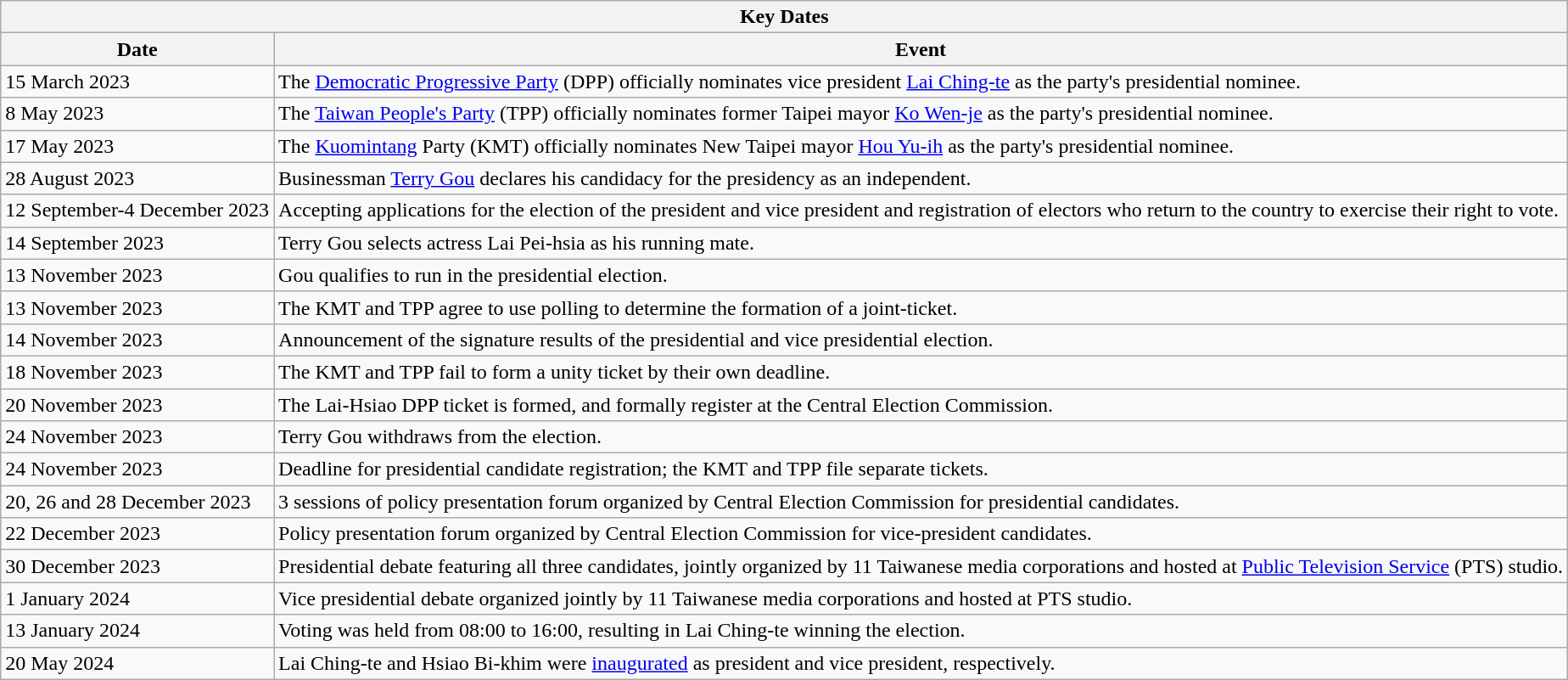<table class="wikitable">
<tr>
<th colspan="2">Key Dates</th>
</tr>
<tr>
<th>Date</th>
<th>Event</th>
</tr>
<tr>
<td>15 March 2023</td>
<td>The <a href='#'>Democratic Progressive Party</a> (DPP) officially nominates vice president <a href='#'>Lai Ching-te</a> as the party's presidential nominee.</td>
</tr>
<tr>
<td>8 May 2023</td>
<td>The <a href='#'>Taiwan People's Party</a> (TPP) officially nominates former Taipei mayor <a href='#'>Ko Wen-je</a> as the party's presidential nominee.</td>
</tr>
<tr>
<td>17 May 2023</td>
<td>The <a href='#'>Kuomintang</a> Party (KMT) officially nominates New Taipei mayor <a href='#'>Hou Yu-ih</a> as the party's presidential nominee.</td>
</tr>
<tr>
<td>28 August 2023</td>
<td>Businessman <a href='#'>Terry Gou</a> declares his candidacy for the presidency as an independent.</td>
</tr>
<tr>
<td>12 September-4 December 2023</td>
<td>Accepting applications for the election of the president and vice president and registration of electors who return to the country to exercise their right to vote.</td>
</tr>
<tr>
<td>14 September 2023</td>
<td>Terry Gou selects actress Lai Pei-hsia as his running mate.</td>
</tr>
<tr>
<td>13 November 2023</td>
<td>Gou qualifies to run in the presidential election.</td>
</tr>
<tr>
<td>13 November 2023</td>
<td>The KMT and TPP agree to use polling to determine the formation of a joint-ticket.</td>
</tr>
<tr>
<td>14 November 2023</td>
<td>Announcement of the signature results of the presidential and vice presidential election.</td>
</tr>
<tr>
<td>18 November 2023</td>
<td>The KMT and TPP fail to form a unity ticket by their own deadline.</td>
</tr>
<tr>
<td>20 November 2023</td>
<td>The Lai-Hsiao DPP ticket is formed, and formally register at the Central Election Commission.</td>
</tr>
<tr>
<td>24 November 2023</td>
<td>Terry Gou withdraws from the election.</td>
</tr>
<tr>
<td>24 November 2023</td>
<td>Deadline for presidential candidate registration; the KMT and TPP file separate tickets.</td>
</tr>
<tr>
<td>20, 26 and 28 December 2023</td>
<td>3 sessions of policy presentation forum organized by Central Election Commission for presidential candidates.</td>
</tr>
<tr>
<td>22 December 2023</td>
<td>Policy presentation forum organized by Central Election Commission for vice-president candidates.</td>
</tr>
<tr>
<td>30 December 2023</td>
<td>Presidential debate featuring all three candidates, jointly organized by 11 Taiwanese media corporations and hosted at <a href='#'>Public Television Service</a> (PTS) studio.</td>
</tr>
<tr>
<td>1 January 2024</td>
<td>Vice presidential debate organized jointly by 11 Taiwanese media corporations and hosted at PTS studio.</td>
</tr>
<tr>
<td>13 January 2024</td>
<td>Voting was held from 08:00 to 16:00, resulting in Lai Ching-te winning the election.</td>
</tr>
<tr>
<td>20 May 2024</td>
<td>Lai Ching-te and Hsiao Bi-khim were <a href='#'>inaugurated</a> as president and vice president, respectively.</td>
</tr>
</table>
